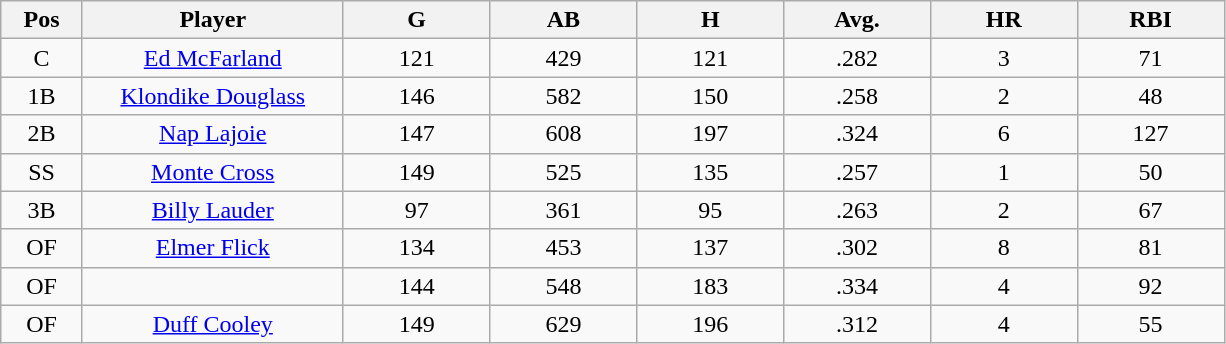<table class="wikitable sortable">
<tr>
<th bgcolor="#DDDDFF" width="5%">Pos</th>
<th bgcolor="#DDDDFF" width="16%">Player</th>
<th bgcolor="#DDDDFF" width="9%">G</th>
<th bgcolor="#DDDDFF" width="9%">AB</th>
<th bgcolor="#DDDDFF" width="9%">H</th>
<th bgcolor="#DDDDFF" width="9%">Avg.</th>
<th bgcolor="#DDDDFF" width="9%">HR</th>
<th bgcolor="#DDDDFF" width="9%">RBI</th>
</tr>
<tr align="center">
<td>C</td>
<td><a href='#'>Ed McFarland</a></td>
<td>121</td>
<td>429</td>
<td>121</td>
<td>.282</td>
<td>3</td>
<td>71</td>
</tr>
<tr align=center>
<td>1B</td>
<td><a href='#'>Klondike Douglass</a></td>
<td>146</td>
<td>582</td>
<td>150</td>
<td>.258</td>
<td>2</td>
<td>48</td>
</tr>
<tr align=center>
<td>2B</td>
<td><a href='#'>Nap Lajoie</a></td>
<td>147</td>
<td>608</td>
<td>197</td>
<td>.324</td>
<td>6</td>
<td>127</td>
</tr>
<tr align=center>
<td>SS</td>
<td><a href='#'>Monte Cross</a></td>
<td>149</td>
<td>525</td>
<td>135</td>
<td>.257</td>
<td>1</td>
<td>50</td>
</tr>
<tr align=center>
<td>3B</td>
<td><a href='#'>Billy Lauder</a></td>
<td>97</td>
<td>361</td>
<td>95</td>
<td>.263</td>
<td>2</td>
<td>67</td>
</tr>
<tr align=center>
<td>OF</td>
<td><a href='#'>Elmer Flick</a></td>
<td>134</td>
<td>453</td>
<td>137</td>
<td>.302</td>
<td>8</td>
<td>81</td>
</tr>
<tr align=center>
<td>OF</td>
<td></td>
<td>144</td>
<td>548</td>
<td>183</td>
<td>.334</td>
<td>4</td>
<td>92</td>
</tr>
<tr align=center>
<td>OF</td>
<td><a href='#'>Duff Cooley</a></td>
<td>149</td>
<td>629</td>
<td>196</td>
<td>.312</td>
<td>4</td>
<td>55</td>
</tr>
</table>
